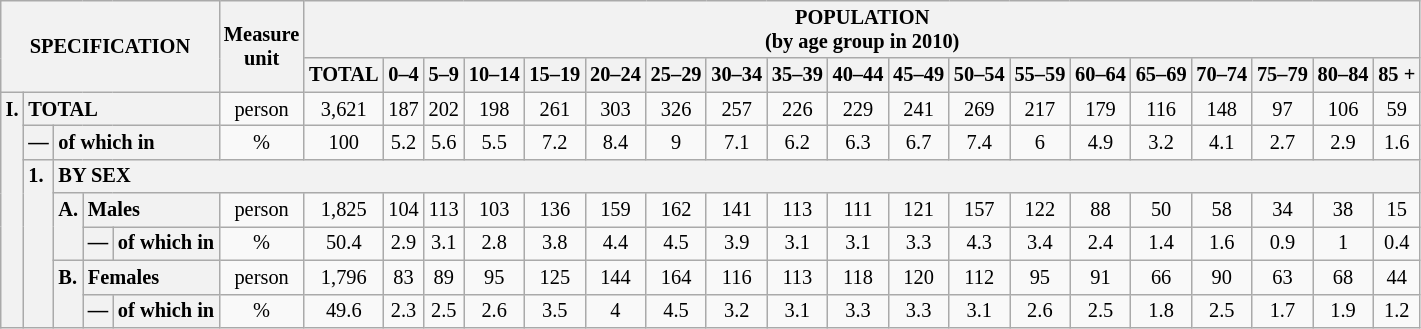<table class="wikitable" style="font-size:85%; text-align:center">
<tr>
<th rowspan="2" colspan="5">SPECIFICATION</th>
<th rowspan="2">Measure<br> unit</th>
<th colspan="20" rowspan="1">POPULATION<br> (by age group in 2010)</th>
</tr>
<tr>
<th>TOTAL</th>
<th>0–4</th>
<th>5–9</th>
<th>10–14</th>
<th>15–19</th>
<th>20–24</th>
<th>25–29</th>
<th>30–34</th>
<th>35–39</th>
<th>40–44</th>
<th>45–49</th>
<th>50–54</th>
<th>55–59</th>
<th>60–64</th>
<th>65–69</th>
<th>70–74</th>
<th>75–79</th>
<th>80–84</th>
<th>85 +</th>
</tr>
<tr>
<th style="text-align:left" valign="top" rowspan="7">I.</th>
<th style="text-align:left" colspan="4">TOTAL</th>
<td>person</td>
<td>3,621</td>
<td>187</td>
<td>202</td>
<td>198</td>
<td>261</td>
<td>303</td>
<td>326</td>
<td>257</td>
<td>226</td>
<td>229</td>
<td>241</td>
<td>269</td>
<td>217</td>
<td>179</td>
<td>116</td>
<td>148</td>
<td>97</td>
<td>106</td>
<td>59</td>
</tr>
<tr>
<th style="text-align:left" valign="top">—</th>
<th style="text-align:left" colspan="3">of which in</th>
<td>%</td>
<td>100</td>
<td>5.2</td>
<td>5.6</td>
<td>5.5</td>
<td>7.2</td>
<td>8.4</td>
<td>9</td>
<td>7.1</td>
<td>6.2</td>
<td>6.3</td>
<td>6.7</td>
<td>7.4</td>
<td>6</td>
<td>4.9</td>
<td>3.2</td>
<td>4.1</td>
<td>2.7</td>
<td>2.9</td>
<td>1.6</td>
</tr>
<tr>
<th style="text-align:left" valign="top" rowspan="5">1.</th>
<th style="text-align:left" colspan="23">BY SEX</th>
</tr>
<tr>
<th style="text-align:left" valign="top" rowspan="2">A.</th>
<th style="text-align:left" colspan="2">Males</th>
<td>person</td>
<td>1,825</td>
<td>104</td>
<td>113</td>
<td>103</td>
<td>136</td>
<td>159</td>
<td>162</td>
<td>141</td>
<td>113</td>
<td>111</td>
<td>121</td>
<td>157</td>
<td>122</td>
<td>88</td>
<td>50</td>
<td>58</td>
<td>34</td>
<td>38</td>
<td>15</td>
</tr>
<tr>
<th style="text-align:left" valign="top">—</th>
<th style="text-align:left" colspan="1">of which in</th>
<td>%</td>
<td>50.4</td>
<td>2.9</td>
<td>3.1</td>
<td>2.8</td>
<td>3.8</td>
<td>4.4</td>
<td>4.5</td>
<td>3.9</td>
<td>3.1</td>
<td>3.1</td>
<td>3.3</td>
<td>4.3</td>
<td>3.4</td>
<td>2.4</td>
<td>1.4</td>
<td>1.6</td>
<td>0.9</td>
<td>1</td>
<td>0.4</td>
</tr>
<tr>
<th style="text-align:left" valign="top" rowspan="2">B.</th>
<th style="text-align:left" colspan="2">Females</th>
<td>person</td>
<td>1,796</td>
<td>83</td>
<td>89</td>
<td>95</td>
<td>125</td>
<td>144</td>
<td>164</td>
<td>116</td>
<td>113</td>
<td>118</td>
<td>120</td>
<td>112</td>
<td>95</td>
<td>91</td>
<td>66</td>
<td>90</td>
<td>63</td>
<td>68</td>
<td>44</td>
</tr>
<tr>
<th style="text-align:left" valign="top">—</th>
<th style="text-align:left" colspan="1">of which in</th>
<td>%</td>
<td>49.6</td>
<td>2.3</td>
<td>2.5</td>
<td>2.6</td>
<td>3.5</td>
<td>4</td>
<td>4.5</td>
<td>3.2</td>
<td>3.1</td>
<td>3.3</td>
<td>3.3</td>
<td>3.1</td>
<td>2.6</td>
<td>2.5</td>
<td>1.8</td>
<td>2.5</td>
<td>1.7</td>
<td>1.9</td>
<td>1.2</td>
</tr>
</table>
